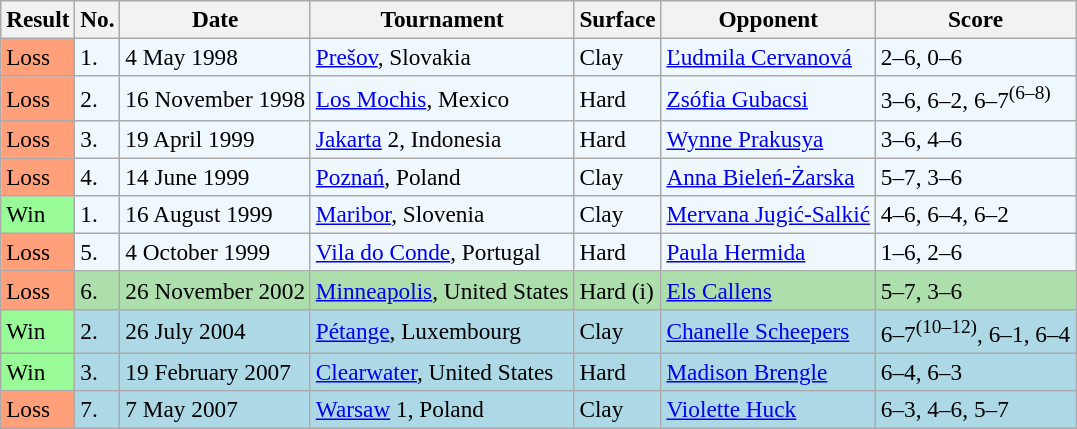<table class="sortable wikitable" style=font-size:97%>
<tr>
<th>Result</th>
<th>No.</th>
<th>Date</th>
<th>Tournament</th>
<th>Surface</th>
<th>Opponent</th>
<th>Score</th>
</tr>
<tr style="background:#f0f8ff;">
<td style="background:#ffa07a;">Loss</td>
<td>1.</td>
<td>4 May 1998</td>
<td><a href='#'>Prešov</a>, Slovakia</td>
<td>Clay</td>
<td> <a href='#'>Ľudmila Cervanová</a></td>
<td>2–6, 0–6</td>
</tr>
<tr style="background:#f0f8ff;">
<td style="background:#ffa07a;">Loss</td>
<td>2.</td>
<td>16 November 1998</td>
<td><a href='#'>Los Mochis</a>, Mexico</td>
<td>Hard</td>
<td> <a href='#'>Zsófia Gubacsi</a></td>
<td>3–6, 6–2, 6–7<sup>(6–8)</sup></td>
</tr>
<tr style="background:#f0f8ff;">
<td style="background:#ffa07a;">Loss</td>
<td>3.</td>
<td>19 April 1999</td>
<td><a href='#'>Jakarta</a> 2, Indonesia</td>
<td>Hard</td>
<td> <a href='#'>Wynne Prakusya</a></td>
<td>3–6, 4–6</td>
</tr>
<tr style="background:#f0f8ff;">
<td style="background:#ffa07a;">Loss</td>
<td>4.</td>
<td>14 June 1999</td>
<td><a href='#'>Poznań</a>, Poland</td>
<td>Clay</td>
<td> <a href='#'>Anna Bieleń-Żarska</a></td>
<td>5–7, 3–6</td>
</tr>
<tr style="background:#f0f8ff;">
<td style="background:#98fb98;">Win</td>
<td>1.</td>
<td>16 August 1999</td>
<td><a href='#'>Maribor</a>, Slovenia</td>
<td>Clay</td>
<td> <a href='#'>Mervana Jugić-Salkić</a></td>
<td>4–6, 6–4, 6–2</td>
</tr>
<tr style="background:#f0f8ff;">
<td style="background:#ffa07a;">Loss</td>
<td>5.</td>
<td>4 October 1999</td>
<td><a href='#'>Vila do Conde</a>, Portugal</td>
<td>Hard</td>
<td> <a href='#'>Paula Hermida</a></td>
<td>1–6, 2–6</td>
</tr>
<tr style="background:#addfad;">
<td style="background:#ffa07a;">Loss</td>
<td>6.</td>
<td>26 November 2002</td>
<td><a href='#'>Minneapolis</a>, United States</td>
<td>Hard (i)</td>
<td> <a href='#'>Els Callens</a></td>
<td>5–7, 3–6</td>
</tr>
<tr style="background:lightblue;">
<td style="background:#98fb98;">Win</td>
<td>2.</td>
<td>26 July 2004</td>
<td><a href='#'>Pétange</a>, Luxembourg</td>
<td>Clay</td>
<td> <a href='#'>Chanelle Scheepers</a></td>
<td>6–7<sup>(10–12)</sup>, 6–1, 6–4</td>
</tr>
<tr style="background:lightblue;">
<td style="background:#98fb98;">Win</td>
<td>3.</td>
<td>19 February 2007</td>
<td><a href='#'>Clearwater</a>, United States</td>
<td>Hard</td>
<td> <a href='#'>Madison Brengle</a></td>
<td>6–4, 6–3</td>
</tr>
<tr style="background:lightblue;">
<td style="background:#ffa07a;">Loss</td>
<td>7.</td>
<td>7 May 2007</td>
<td><a href='#'>Warsaw</a> 1, Poland</td>
<td>Clay</td>
<td> <a href='#'>Violette Huck</a></td>
<td>6–3, 4–6, 5–7</td>
</tr>
</table>
